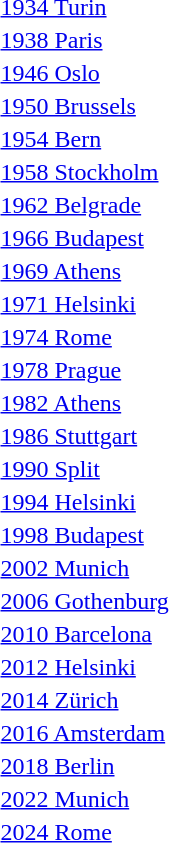<table>
<tr>
<td><a href='#'>1934 Turin</a><br></td>
<td></td>
<td></td>
<td></td>
</tr>
<tr>
<td><a href='#'>1938 Paris</a><br></td>
<td></td>
<td></td>
<td></td>
</tr>
<tr>
<td><a href='#'>1946 Oslo</a><br></td>
<td></td>
<td></td>
<td></td>
</tr>
<tr>
<td><a href='#'>1950 Brussels</a><br></td>
<td></td>
<td></td>
<td></td>
</tr>
<tr>
<td><a href='#'>1954 Bern</a><br></td>
<td></td>
<td></td>
<td></td>
</tr>
<tr>
<td><a href='#'>1958 Stockholm</a><br></td>
<td></td>
<td></td>
<td></td>
</tr>
<tr>
<td><a href='#'>1962 Belgrade</a><br></td>
<td></td>
<td></td>
<td></td>
</tr>
<tr>
<td><a href='#'>1966 Budapest</a><br></td>
<td></td>
<td></td>
<td></td>
</tr>
<tr>
<td><a href='#'>1969 Athens</a><br></td>
<td></td>
<td></td>
<td></td>
</tr>
<tr>
<td><a href='#'>1971 Helsinki</a><br></td>
<td></td>
<td></td>
<td></td>
</tr>
<tr>
<td><a href='#'>1974 Rome</a><br></td>
<td></td>
<td></td>
<td></td>
</tr>
<tr>
<td><a href='#'>1978 Prague</a><br></td>
<td></td>
<td></td>
<td></td>
</tr>
<tr>
<td><a href='#'>1982 Athens</a><br></td>
<td></td>
<td></td>
<td></td>
</tr>
<tr>
<td><a href='#'>1986 Stuttgart</a><br></td>
<td></td>
<td></td>
<td></td>
</tr>
<tr>
<td><a href='#'>1990 Split</a><br></td>
<td></td>
<td></td>
<td></td>
</tr>
<tr>
<td><a href='#'>1994 Helsinki</a><br></td>
<td></td>
<td></td>
<td></td>
</tr>
<tr>
<td><a href='#'>1998 Budapest</a><br></td>
<td></td>
<td></td>
<td></td>
</tr>
<tr>
<td><a href='#'>2002 Munich</a><br></td>
<td></td>
<td></td>
<td></td>
</tr>
<tr>
<td><a href='#'>2006 Gothenburg</a><br></td>
<td></td>
<td></td>
<td></td>
</tr>
<tr>
<td><a href='#'>2010 Barcelona</a><br></td>
<td></td>
<td></td>
<td></td>
</tr>
<tr>
<td><a href='#'>2012 Helsinki</a><br></td>
<td></td>
<td></td>
<td></td>
</tr>
<tr>
<td><a href='#'>2014 Zürich</a><br></td>
<td></td>
<td></td>
<td></td>
</tr>
<tr>
<td><a href='#'>2016 Amsterdam</a><br></td>
<td></td>
<td></td>
<td></td>
</tr>
<tr>
<td><a href='#'>2018 Berlin</a><br></td>
<td></td>
<td></td>
<td></td>
</tr>
<tr>
<td><a href='#'>2022 Munich</a><br></td>
<td></td>
<td></td>
<td></td>
</tr>
<tr>
<td><a href='#'>2024 Rome</a><br></td>
<td></td>
<td></td>
<td></td>
</tr>
</table>
